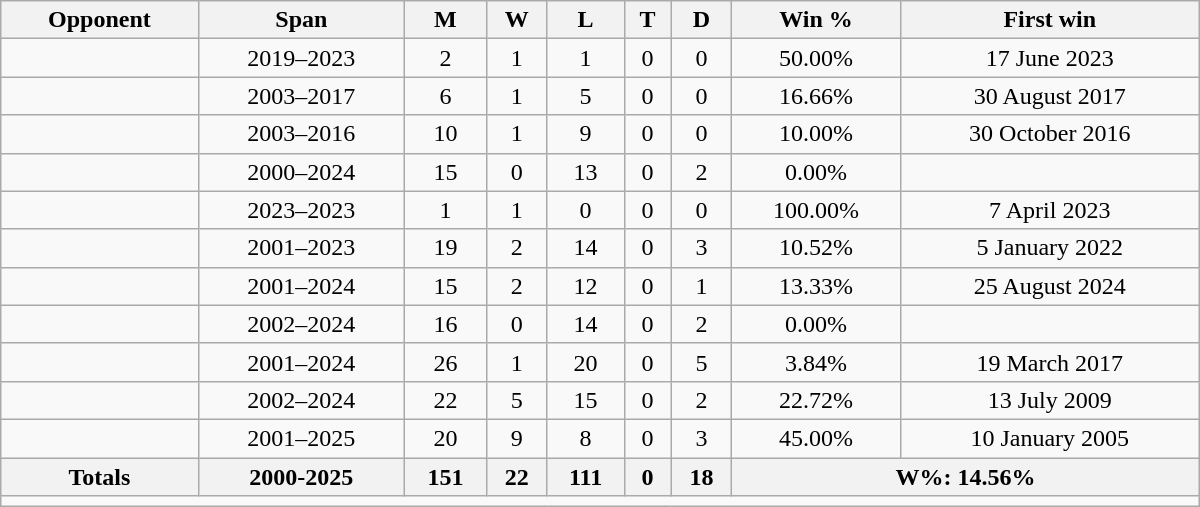<table class="wikitable sortable" style="text-align: center; width: 800px">
<tr>
<th>Opponent</th>
<th>Span</th>
<th>M</th>
<th>W</th>
<th>L</th>
<th>T</th>
<th>D</th>
<th>Win %</th>
<th>First win</th>
</tr>
<tr>
<td style="text-align:left;"></td>
<td>2019–2023</td>
<td>2</td>
<td>1</td>
<td>1</td>
<td>0</td>
<td>0</td>
<td>50.00%</td>
<td>17 June 2023</td>
</tr>
<tr>
<td style="text-align:left;"></td>
<td>2003–2017</td>
<td>6</td>
<td>1</td>
<td>5</td>
<td>0</td>
<td>0</td>
<td>16.66%</td>
<td>30 August 2017</td>
</tr>
<tr>
<td style="text-align:left;"></td>
<td>2003–2016</td>
<td>10</td>
<td>1</td>
<td>9</td>
<td>0</td>
<td>0</td>
<td>10.00%</td>
<td>30 October 2016</td>
</tr>
<tr>
<td style="text-align:left;"></td>
<td>2000–2024</td>
<td>15</td>
<td>0</td>
<td>13</td>
<td>0</td>
<td>2</td>
<td>0.00%</td>
<td></td>
</tr>
<tr>
<td style="text-align:left;"></td>
<td>2023–2023</td>
<td>1</td>
<td>1</td>
<td>0</td>
<td>0</td>
<td>0</td>
<td>100.00%</td>
<td>7 April 2023</td>
</tr>
<tr>
<td style="text-align:left;"></td>
<td>2001–2023</td>
<td>19</td>
<td>2</td>
<td>14</td>
<td>0</td>
<td>3</td>
<td>10.52%</td>
<td>5 January 2022</td>
</tr>
<tr>
<td style="text-align:left;"></td>
<td>2001–2024</td>
<td>15</td>
<td>2</td>
<td>12</td>
<td>0</td>
<td>1</td>
<td>13.33%</td>
<td>25 August 2024</td>
</tr>
<tr>
<td style="text-align:left;"></td>
<td>2002–2024</td>
<td>16</td>
<td>0</td>
<td>14</td>
<td>0</td>
<td>2</td>
<td>0.00%</td>
<td></td>
</tr>
<tr>
<td style="text-align:left;"></td>
<td>2001–2024</td>
<td>26</td>
<td>1</td>
<td>20</td>
<td>0</td>
<td>5</td>
<td>3.84%</td>
<td>19 March 2017</td>
</tr>
<tr>
<td style="text-align:left;"></td>
<td>2002–2024</td>
<td>22</td>
<td>5</td>
<td>15</td>
<td>0</td>
<td>2</td>
<td>22.72%</td>
<td>13 July 2009</td>
</tr>
<tr>
<td style="text-align:left;"></td>
<td>2001–2025</td>
<td>20</td>
<td>9</td>
<td>8</td>
<td>0</td>
<td>3</td>
<td>45.00%</td>
<td>10 January 2005</td>
</tr>
<tr>
<th>Totals</th>
<th>2000-2025</th>
<th>151</th>
<th>22</th>
<th>111</th>
<th>0</th>
<th>18</th>
<th colspan="2">W%: 14.56%</th>
</tr>
<tr>
<td colspan=9></td>
</tr>
</table>
